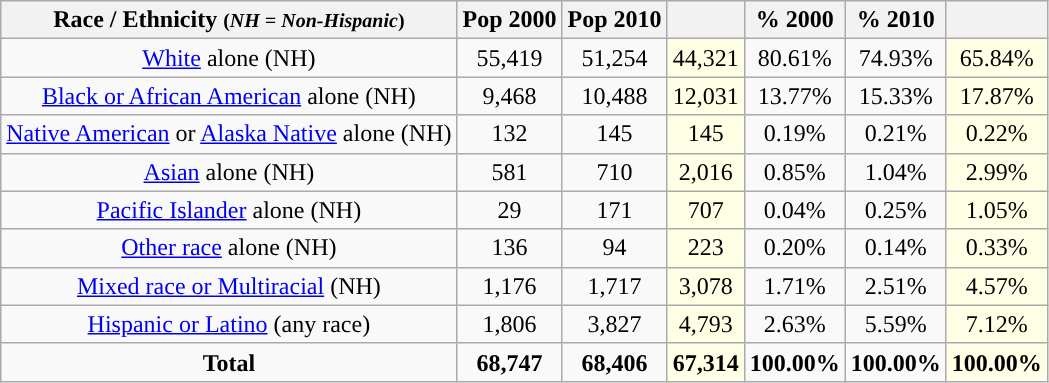<table class="wikitable" style="text-align:center;">
<tr>
<th>Race / Ethnicity <small>(<em>NH = Non-Hispanic</em>)</small></th>
<th>Pop 2000</th>
<th>Pop 2010</th>
<th></th>
<th>% 2000</th>
<th>% 2010</th>
<th></th>
</tr>
<tr>
<td><a href='#'>White</a> alone (NH)</td>
<td>55,419</td>
<td>51,254</td>
<td style='background: #ffffe6;'>44,321</td>
<td>80.61%</td>
<td>74.93%</td>
<td style='background: #ffffe6;'>65.84%</td>
</tr>
<tr>
<td><a href='#'>Black or African American</a> alone (NH)</td>
<td>9,468</td>
<td>10,488</td>
<td style='background: #ffffe6;'>12,031</td>
<td>13.77%</td>
<td>15.33%</td>
<td style='background: #ffffe6;'>17.87%</td>
</tr>
<tr>
<td><a href='#'>Native American</a> or <a href='#'>Alaska Native</a> alone (NH)</td>
<td>132</td>
<td>145</td>
<td style='background: #ffffe6;'>145</td>
<td>0.19%</td>
<td>0.21%</td>
<td style='background: #ffffe6;'>0.22%</td>
</tr>
<tr>
<td><a href='#'>Asian</a> alone (NH)</td>
<td>581</td>
<td>710</td>
<td style='background: #ffffe6;'>2,016</td>
<td>0.85%</td>
<td>1.04%</td>
<td style='background: #ffffe6;'>2.99%</td>
</tr>
<tr>
<td><a href='#'>Pacific Islander</a> alone (NH)</td>
<td>29</td>
<td>171</td>
<td style='background: #ffffe6;'>707</td>
<td>0.04%</td>
<td>0.25%</td>
<td style='background: #ffffe6;'>1.05%</td>
</tr>
<tr>
<td><a href='#'>Other race</a> alone (NH)</td>
<td>136</td>
<td>94</td>
<td style='background: #ffffe6;'>223</td>
<td>0.20%</td>
<td>0.14%</td>
<td style='background: #ffffe6;'>0.33%</td>
</tr>
<tr>
<td><a href='#'>Mixed race or Multiracial</a> (NH)</td>
<td>1,176</td>
<td>1,717</td>
<td style='background: #ffffe6;'>3,078</td>
<td>1.71%</td>
<td>2.51%</td>
<td style='background: #ffffe6;'>4.57%</td>
</tr>
<tr>
<td><a href='#'>Hispanic or Latino</a> (any race)</td>
<td>1,806</td>
<td>3,827</td>
<td style='background: #ffffe6;'>4,793</td>
<td>2.63%</td>
<td>5.59%</td>
<td style='background: #ffffe6;'>7.12%</td>
</tr>
<tr>
<td><strong>Total</strong></td>
<td><strong>68,747</strong></td>
<td><strong>68,406</strong></td>
<td style='background: #ffffe6;'><strong>67,314</strong></td>
<td><strong>100.00%</strong></td>
<td><strong>100.00%</strong></td>
<td style='background: #ffffe6;'><strong>100.00%</strong></td>
</tr>
</table>
